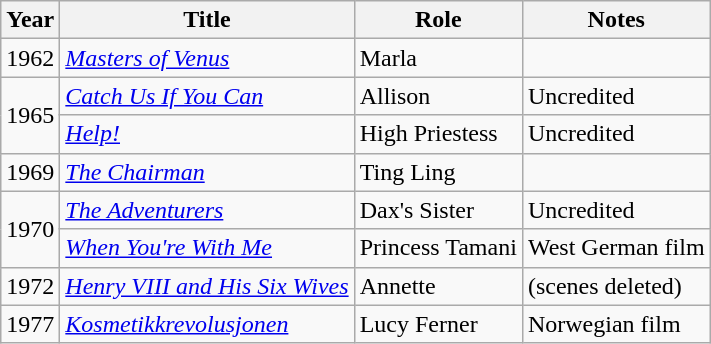<table class="wikitable sortable jquery-tablesorter">
<tr>
<th>Year</th>
<th>Title</th>
<th>Role</th>
<th>Notes</th>
</tr>
<tr>
<td>1962</td>
<td><em><a href='#'>Masters of Venus</a></em></td>
<td>Marla</td>
<td></td>
</tr>
<tr>
<td rowspan="2">1965</td>
<td><em><a href='#'>Catch Us If You Can</a></em></td>
<td>Allison</td>
<td>Uncredited</td>
</tr>
<tr>
<td><em><a href='#'>Help!</a></em></td>
<td>High Priestess</td>
<td>Uncredited</td>
</tr>
<tr>
<td>1969</td>
<td><em><a href='#'>The Chairman</a></em></td>
<td>Ting Ling</td>
<td></td>
</tr>
<tr>
<td rowspan="2">1970</td>
<td><em><a href='#'>The Adventurers</a></em></td>
<td>Dax's Sister</td>
<td>Uncredited</td>
</tr>
<tr>
<td><em><a href='#'>When You're With Me</a></em></td>
<td>Princess Tamani</td>
<td>West German film</td>
</tr>
<tr>
<td>1972</td>
<td><em><a href='#'>Henry VIII and His Six Wives</a></em></td>
<td>Annette</td>
<td>(scenes deleted)</td>
</tr>
<tr>
<td>1977</td>
<td><em><a href='#'>Kosmetikkrevolusjonen</a></em></td>
<td>Lucy Ferner</td>
<td>Norwegian film</td>
</tr>
</table>
